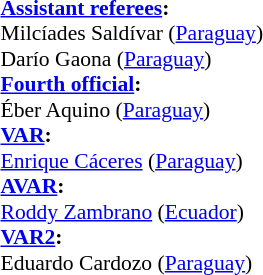<table width=50% style="font-size: 90%">
<tr>
<td><br><strong><a href='#'>Assistant referees</a>:</strong>
<br>Milcíades Saldívar (<a href='#'>Paraguay</a>)
<br>Darío Gaona (<a href='#'>Paraguay</a>)
<br><strong><a href='#'>Fourth official</a>:</strong>
<br>Éber Aquino (<a href='#'>Paraguay</a>)
<br><strong><a href='#'>VAR</a>:</strong>
<br><a href='#'>Enrique Cáceres</a> (<a href='#'>Paraguay</a>)
<br><strong><a href='#'>AVAR</a>:</strong>
<br><a href='#'>Roddy Zambrano</a> (<a href='#'>Ecuador</a>)
<br><strong><a href='#'>VAR2</a>:</strong>
<br>Eduardo Cardozo (<a href='#'>Paraguay</a>)</td>
</tr>
</table>
